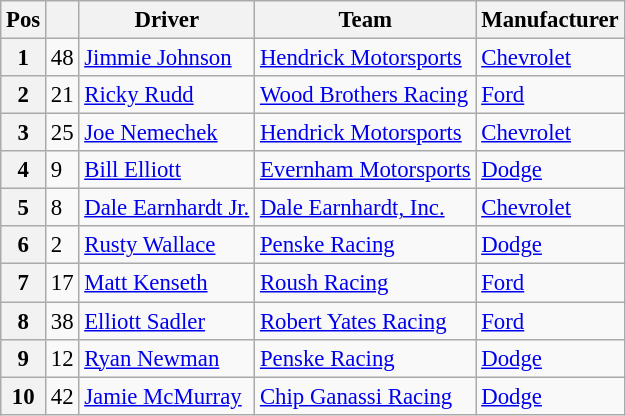<table class="wikitable" style="font-size:95%">
<tr>
<th>Pos</th>
<th></th>
<th>Driver</th>
<th>Team</th>
<th>Manufacturer</th>
</tr>
<tr>
<th>1</th>
<td>48</td>
<td><a href='#'>Jimmie Johnson</a></td>
<td><a href='#'>Hendrick Motorsports</a></td>
<td><a href='#'>Chevrolet</a></td>
</tr>
<tr>
<th>2</th>
<td>21</td>
<td><a href='#'>Ricky Rudd</a></td>
<td><a href='#'>Wood Brothers Racing</a></td>
<td><a href='#'>Ford</a></td>
</tr>
<tr>
<th>3</th>
<td>25</td>
<td><a href='#'>Joe Nemechek</a></td>
<td><a href='#'>Hendrick Motorsports</a></td>
<td><a href='#'>Chevrolet</a></td>
</tr>
<tr>
<th>4</th>
<td>9</td>
<td><a href='#'>Bill Elliott</a></td>
<td><a href='#'>Evernham Motorsports</a></td>
<td><a href='#'>Dodge</a></td>
</tr>
<tr>
<th>5</th>
<td>8</td>
<td><a href='#'>Dale Earnhardt Jr.</a></td>
<td><a href='#'>Dale Earnhardt, Inc.</a></td>
<td><a href='#'>Chevrolet</a></td>
</tr>
<tr>
<th>6</th>
<td>2</td>
<td><a href='#'>Rusty Wallace</a></td>
<td><a href='#'>Penske Racing</a></td>
<td><a href='#'>Dodge</a></td>
</tr>
<tr>
<th>7</th>
<td>17</td>
<td><a href='#'>Matt Kenseth</a></td>
<td><a href='#'>Roush Racing</a></td>
<td><a href='#'>Ford</a></td>
</tr>
<tr>
<th>8</th>
<td>38</td>
<td><a href='#'>Elliott Sadler</a></td>
<td><a href='#'>Robert Yates Racing</a></td>
<td><a href='#'>Ford</a></td>
</tr>
<tr>
<th>9</th>
<td>12</td>
<td><a href='#'>Ryan Newman</a></td>
<td><a href='#'>Penske Racing</a></td>
<td><a href='#'>Dodge</a></td>
</tr>
<tr>
<th>10</th>
<td>42</td>
<td><a href='#'>Jamie McMurray</a></td>
<td><a href='#'>Chip Ganassi Racing</a></td>
<td><a href='#'>Dodge</a></td>
</tr>
</table>
